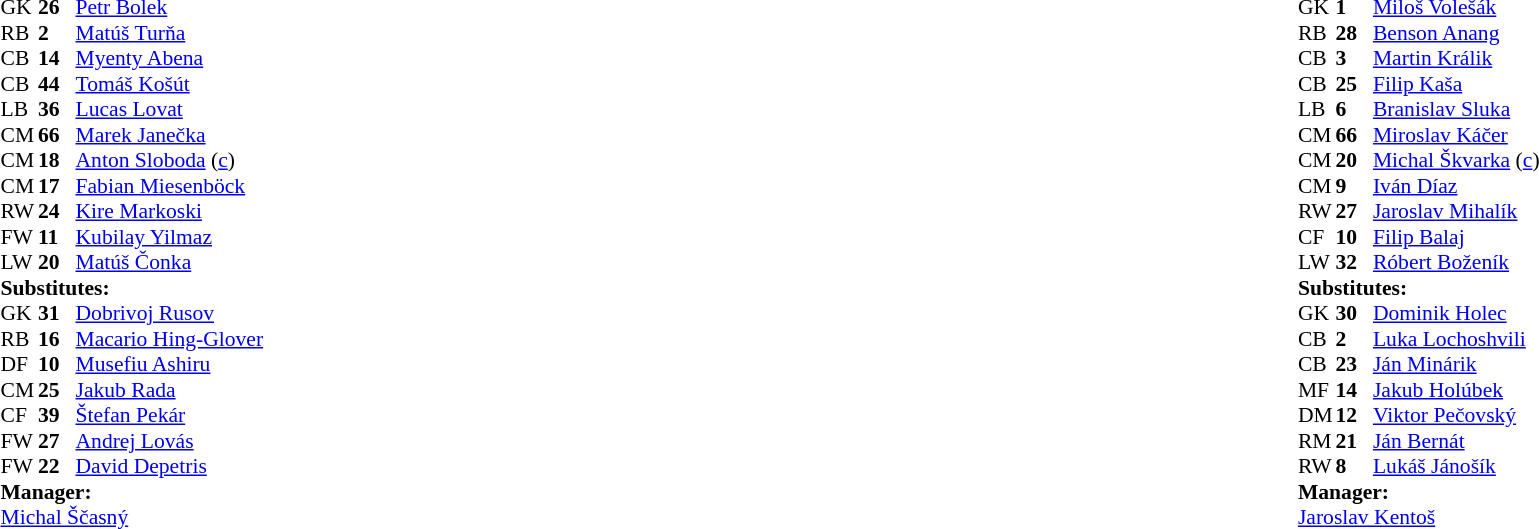<table width="100%">
<tr>
<td valign="top" width="50%"><br><table style="font-size: 90%" cellspacing="0" cellpadding="0">
<tr>
<td colspan=4></td>
</tr>
<tr>
<th width="25"></th>
<th width="25"></th>
</tr>
<tr>
<td>GK</td>
<td><strong>26</strong></td>
<td> <a href='#'>Petr Bolek</a></td>
<td></td>
<td></td>
</tr>
<tr>
<td>RB</td>
<td><strong>2</strong></td>
<td> <a href='#'>Matúš Turňa</a></td>
</tr>
<tr>
<td>CB</td>
<td><strong>14</strong></td>
<td> <a href='#'>Myenty Abena</a></td>
</tr>
<tr>
<td>CB</td>
<td><strong>44</strong></td>
<td> <a href='#'>Tomáš Košút</a></td>
<td></td>
</tr>
<tr>
<td>LB</td>
<td><strong>36</strong></td>
<td> <a href='#'>Lucas Lovat</a></td>
<td></td>
</tr>
<tr>
<td>CM</td>
<td><strong>66</strong></td>
<td> <a href='#'>Marek Janečka</a></td>
<td></td>
<td></td>
</tr>
<tr>
<td>CM</td>
<td><strong>18</strong></td>
<td> <a href='#'>Anton Sloboda</a> (<a href='#'>c</a>)</td>
</tr>
<tr>
<td>CM</td>
<td><strong>17</strong></td>
<td> <a href='#'>Fabian Miesenböck</a></td>
<td></td>
<td></td>
</tr>
<tr>
<td>RW</td>
<td><strong>24</strong></td>
<td> <a href='#'>Kire Markoski</a></td>
<td></td>
<td></td>
</tr>
<tr>
<td>FW</td>
<td><strong>11</strong></td>
<td> <a href='#'>Kubilay Yilmaz</a></td>
</tr>
<tr>
<td>LW</td>
<td><strong>20</strong></td>
<td> <a href='#'>Matúš Čonka</a></td>
<td></td>
</tr>
<tr>
<td colspan=3><strong>Substitutes:</strong></td>
</tr>
<tr>
<td>GK</td>
<td><strong>31</strong></td>
<td> <a href='#'>Dobrivoj Rusov</a></td>
<td></td>
<td></td>
</tr>
<tr>
<td>RB</td>
<td><strong>16</strong></td>
<td> <a href='#'>Macario Hing-Glover</a></td>
<td></td>
<td></td>
</tr>
<tr>
<td>DF</td>
<td><strong>10</strong></td>
<td> <a href='#'>Musefiu Ashiru</a></td>
</tr>
<tr>
<td>CM</td>
<td><strong>25</strong></td>
<td> <a href='#'>Jakub Rada</a></td>
</tr>
<tr>
<td>CF</td>
<td><strong>39</strong></td>
<td> <a href='#'>Štefan Pekár</a></td>
<td></td>
<td></td>
</tr>
<tr>
<td>FW</td>
<td><strong>27</strong></td>
<td> <a href='#'>Andrej Lovás</a></td>
</tr>
<tr>
<td>FW</td>
<td><strong>22</strong></td>
<td> <a href='#'>David Depetris</a></td>
<td></td>
<td></td>
</tr>
<tr>
<td colspan=3><strong>Manager:</strong></td>
</tr>
<tr>
<td colspan=3> <a href='#'>Michal Ščasný</a></td>
</tr>
</table>
</td>
<td valign="top"></td>
<td valign="top" width="50%"><br><table style="font-size: 90%" cellspacing="0" cellpadding="0" align="center">
<tr>
<td colspan=4></td>
</tr>
<tr>
<th width=25></th>
<th width=25></th>
</tr>
<tr>
<td>GK</td>
<td><strong>1</strong></td>
<td> <a href='#'>Miloš Volešák</a></td>
</tr>
<tr>
<td>RB</td>
<td><strong>28</strong></td>
<td> <a href='#'>Benson Anang</a></td>
<td></td>
<td></td>
</tr>
<tr>
<td>CB</td>
<td><strong>3</strong></td>
<td> <a href='#'>Martin Králik</a></td>
</tr>
<tr>
<td>CB</td>
<td><strong>25</strong></td>
<td> <a href='#'>Filip Kaša</a></td>
</tr>
<tr>
<td>LB</td>
<td><strong>6</strong></td>
<td> <a href='#'>Branislav Sluka</a></td>
</tr>
<tr>
<td>CM</td>
<td><strong>66</strong></td>
<td> <a href='#'>Miroslav Káčer</a></td>
<td></td>
</tr>
<tr>
<td>CM</td>
<td><strong>20</strong></td>
<td> <a href='#'>Michal Škvarka</a> (<a href='#'>c</a>)</td>
</tr>
<tr>
<td>CM</td>
<td><strong>9</strong></td>
<td> <a href='#'>Iván Díaz</a></td>
<td></td>
<td></td>
</tr>
<tr>
<td>RW</td>
<td><strong>27</strong></td>
<td> <a href='#'>Jaroslav Mihalík</a></td>
<td></td>
<td></td>
</tr>
<tr>
<td>CF</td>
<td><strong>10</strong></td>
<td> <a href='#'>Filip Balaj</a></td>
<td></td>
<td></td>
</tr>
<tr>
<td>LW</td>
<td><strong>32</strong></td>
<td> <a href='#'>Róbert Boženík</a></td>
</tr>
<tr>
<td colspan=3><strong>Substitutes:</strong></td>
</tr>
<tr>
<td>GK</td>
<td><strong>30</strong></td>
<td> <a href='#'>Dominik Holec</a></td>
</tr>
<tr>
<td>CB</td>
<td><strong>2</strong></td>
<td> <a href='#'>Luka Lochoshvili</a></td>
</tr>
<tr>
<td>CB</td>
<td><strong>23</strong></td>
<td> <a href='#'>Ján Minárik</a></td>
<td></td>
<td></td>
</tr>
<tr>
<td>MF</td>
<td><strong>14</strong></td>
<td> <a href='#'>Jakub Holúbek</a></td>
<td></td>
<td></td>
</tr>
<tr>
<td>DM</td>
<td><strong>12</strong></td>
<td> <a href='#'>Viktor Pečovský</a></td>
<td></td>
<td></td>
</tr>
<tr>
<td>RM</td>
<td><strong>21</strong></td>
<td> <a href='#'>Ján Bernát</a></td>
<td></td>
<td></td>
</tr>
<tr>
<td>RW</td>
<td><strong>8</strong></td>
<td> <a href='#'>Lukáš Jánošík</a></td>
</tr>
<tr>
<td colspan=3><strong>Manager:</strong></td>
</tr>
<tr>
<td colspan=3> <a href='#'>Jaroslav Kentoš</a></td>
</tr>
</table>
</td>
</tr>
</table>
